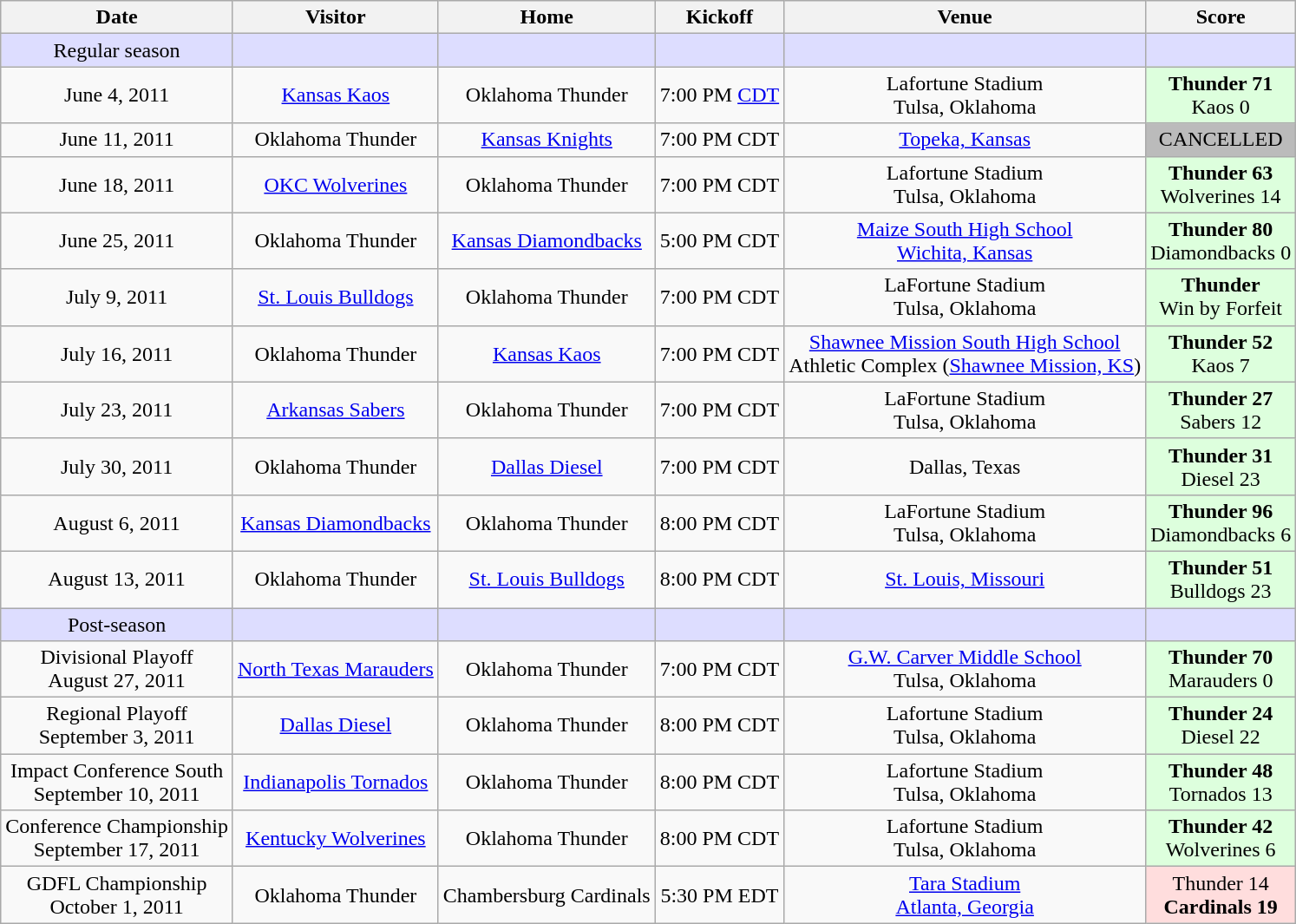<table class="wikitable" border="1">
<tr>
<th>Date</th>
<th>Visitor</th>
<th>Home</th>
<th>Kickoff</th>
<th>Venue</th>
<th>Score</th>
</tr>
<tr style="background: #ddddff; text-align: center;">
<td>Regular season</td>
<td></td>
<td></td>
<td></td>
<td></td>
<td></td>
</tr>
<tr style="text-align: center;">
<td>June 4, 2011</td>
<td><a href='#'>Kansas Kaos</a></td>
<td>Oklahoma Thunder</td>
<td>7:00 PM <a href='#'>CDT</a></td>
<td>Lafortune Stadium<br>Tulsa, Oklahoma</td>
<td style="background: #ddffdd; text-align: center;"><strong>Thunder 71</strong><br>Kaos 0</td>
</tr>
<tr style="text-align: center;">
<td>June 11, 2011</td>
<td>Oklahoma Thunder</td>
<td><a href='#'>Kansas Knights</a></td>
<td>7:00 PM CDT</td>
<td><a href='#'>Topeka, Kansas</a></td>
<td style="background: #bbbbbb; text-align: center;">CANCELLED</td>
</tr>
<tr style="text-align: center;">
<td>June 18, 2011</td>
<td><a href='#'>OKC Wolverines</a></td>
<td>Oklahoma Thunder</td>
<td>7:00 PM CDT</td>
<td>Lafortune Stadium<br>Tulsa, Oklahoma</td>
<td style="background: #ddffdd; text-align: center;"><strong>Thunder 63</strong><br>Wolverines 14</td>
</tr>
<tr style="text-align: center;">
<td>June 25, 2011</td>
<td>Oklahoma Thunder</td>
<td><a href='#'>Kansas Diamondbacks</a></td>
<td>5:00 PM CDT</td>
<td><a href='#'>Maize South High School</a><br><a href='#'>Wichita, Kansas</a></td>
<td style="background: #ddffdd; text-align: center;"><strong>Thunder 80</strong><br>Diamondbacks 0</td>
</tr>
<tr style="text-align: center;">
<td>July 9, 2011</td>
<td><a href='#'>St. Louis Bulldogs</a></td>
<td>Oklahoma Thunder</td>
<td>7:00 PM CDT</td>
<td>LaFortune Stadium<br>Tulsa, Oklahoma</td>
<td style="background: #ddffdd; text-align: center;"><strong>Thunder</strong><br>Win by Forfeit</td>
</tr>
<tr style="text-align: center;">
<td>July 16, 2011</td>
<td>Oklahoma Thunder</td>
<td><a href='#'>Kansas Kaos</a></td>
<td>7:00 PM CDT</td>
<td><a href='#'>Shawnee Mission South High School</a><br>Athletic Complex (<a href='#'>Shawnee Mission, KS</a>)</td>
<td style="background: #ddffdd; text-align: center;"><strong>Thunder 52</strong><br>Kaos 7</td>
</tr>
<tr style="text-align: center;">
<td>July 23, 2011</td>
<td><a href='#'>Arkansas Sabers</a></td>
<td>Oklahoma Thunder</td>
<td>7:00 PM CDT</td>
<td>LaFortune Stadium<br>Tulsa, Oklahoma</td>
<td style="background: #ddffdd; text-align: center;"><strong>Thunder 27</strong><br>Sabers 12</td>
</tr>
<tr style="text-align: center;">
<td>July 30, 2011</td>
<td>Oklahoma Thunder</td>
<td><a href='#'>Dallas Diesel</a></td>
<td>7:00 PM CDT</td>
<td>Dallas, Texas</td>
<td style="background: #ddffdd; text-align: center;"><strong>Thunder 31</strong><br>Diesel 23</td>
</tr>
<tr style="text-align: center;">
<td>August 6, 2011</td>
<td><a href='#'>Kansas Diamondbacks</a></td>
<td>Oklahoma Thunder</td>
<td>8:00 PM CDT</td>
<td>LaFortune Stadium<br>Tulsa, Oklahoma</td>
<td style="background: #ddffdd; text-align: center;"><strong>Thunder 96</strong><br>Diamondbacks 6</td>
</tr>
<tr style="text-align: center;">
<td>August 13, 2011</td>
<td>Oklahoma Thunder</td>
<td><a href='#'>St. Louis Bulldogs</a></td>
<td>8:00 PM CDT</td>
<td><a href='#'>St. Louis, Missouri</a></td>
<td style="background: #ddffdd; text-align: center;"><strong>Thunder 51</strong><br>Bulldogs 23</td>
</tr>
<tr style="background: #ddddff; text-align: center;">
<td>Post-season</td>
<td></td>
<td></td>
<td></td>
<td></td>
<td></td>
</tr>
<tr style="text-align: center;">
<td>Divisional Playoff<br>August 27, 2011</td>
<td><a href='#'>North Texas Marauders</a></td>
<td>Oklahoma Thunder</td>
<td>7:00 PM CDT</td>
<td><a href='#'>G.W. Carver Middle School</a><br>Tulsa, Oklahoma</td>
<td style="background: #ddffdd; text-align: center;"><strong>Thunder 70</strong><br>Marauders 0</td>
</tr>
<tr style="text-align: center;">
<td>Regional Playoff<br>September 3, 2011</td>
<td><a href='#'>Dallas Diesel</a></td>
<td>Oklahoma Thunder</td>
<td>8:00 PM CDT</td>
<td>Lafortune Stadium<br>Tulsa, Oklahoma</td>
<td style="background: #ddffdd; text-align: center;"><strong>Thunder 24</strong><br>Diesel 22</td>
</tr>
<tr style="text-align: center;">
<td>Impact Conference South<br>September 10, 2011</td>
<td><a href='#'>Indianapolis Tornados</a></td>
<td>Oklahoma Thunder</td>
<td>8:00 PM CDT</td>
<td>Lafortune Stadium<br>Tulsa, Oklahoma</td>
<td style="background: #ddffdd; text-align: center;"><strong>Thunder 48</strong><br>Tornados 13</td>
</tr>
<tr style="text-align: center;">
<td>Conference Championship<br>September 17, 2011</td>
<td><a href='#'>Kentucky Wolverines</a></td>
<td>Oklahoma Thunder</td>
<td>8:00 PM CDT</td>
<td>Lafortune Stadium<br>Tulsa, Oklahoma</td>
<td style="background: #ddffdd; text-align: center;"><strong>Thunder 42</strong><br>Wolverines 6</td>
</tr>
<tr style="text-align: center;">
<td>GDFL Championship<br>October 1, 2011</td>
<td>Oklahoma Thunder</td>
<td>Chambersburg Cardinals</td>
<td>5:30 PM EDT</td>
<td><a href='#'>Tara Stadium</a><br><a href='#'>Atlanta, Georgia</a></td>
<td style="background: #ffdddd; text-align: center;">Thunder 14<br><strong>Cardinals 19</strong></td>
</tr>
</table>
